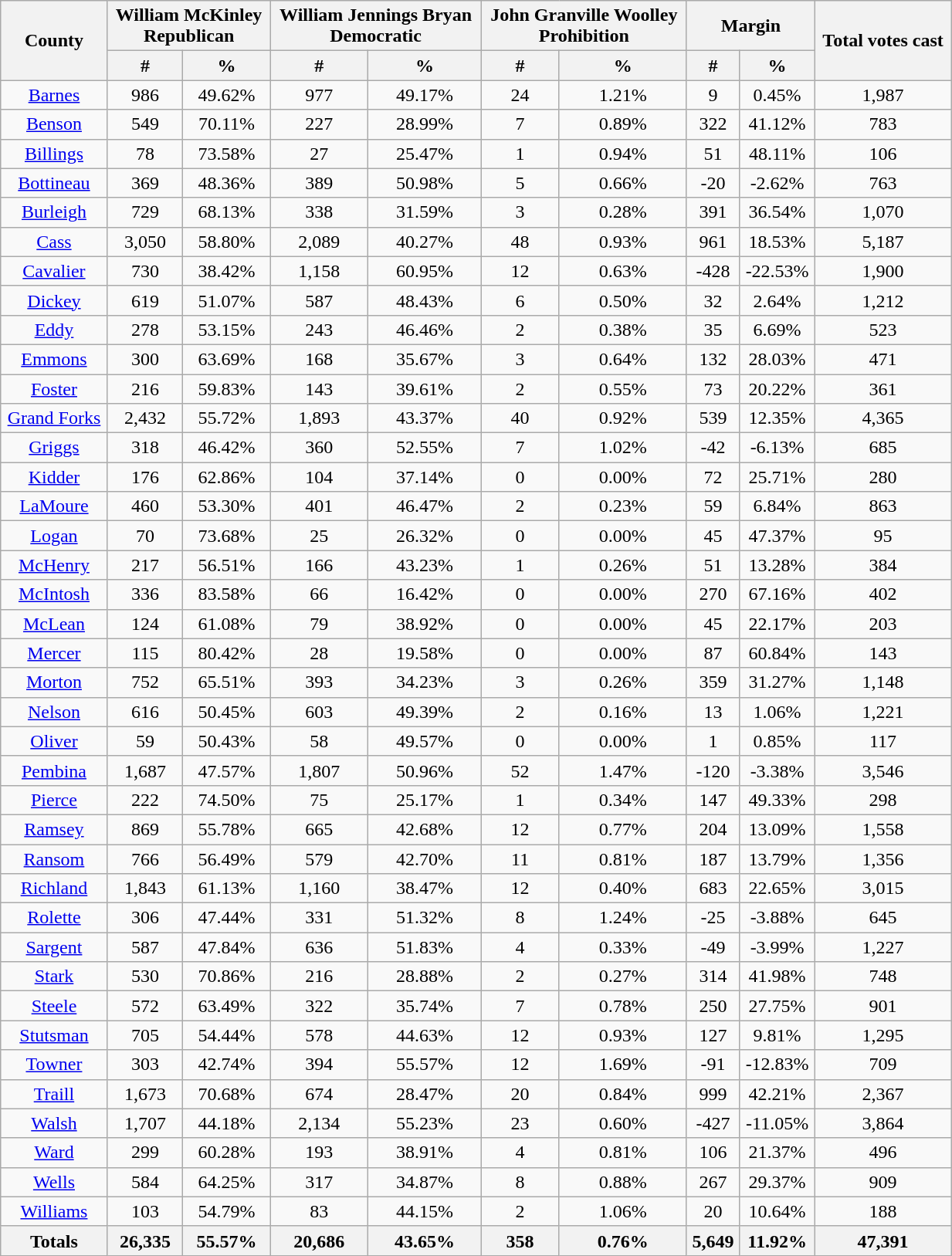<table class="wikitable sortable" width="65%">
<tr>
<th rowspan="2">County</th>
<th colspan="2">William McKinley<br>Republican</th>
<th colspan="2">William Jennings Bryan<br>Democratic</th>
<th colspan="2">John Granville Woolley<br>Prohibition</th>
<th colspan="2">Margin</th>
<th rowspan="2">Total votes cast</th>
</tr>
<tr style="text-align:center;">
<th data-sort-type="number">#</th>
<th data-sort-type="number">%</th>
<th data-sort-type="number">#</th>
<th data-sort-type="number">%</th>
<th data-sort-type="number">#</th>
<th data-sort-type="number">%</th>
<th data-sort-type="number">#</th>
<th data-sort-type="number">%</th>
</tr>
<tr style="text-align:center;">
<td><a href='#'>Barnes</a></td>
<td>986</td>
<td>49.62%</td>
<td>977</td>
<td>49.17%</td>
<td>24</td>
<td>1.21%</td>
<td>9</td>
<td>0.45%</td>
<td>1,987</td>
</tr>
<tr style="text-align:center;">
<td><a href='#'>Benson</a></td>
<td>549</td>
<td>70.11%</td>
<td>227</td>
<td>28.99%</td>
<td>7</td>
<td>0.89%</td>
<td>322</td>
<td>41.12%</td>
<td>783</td>
</tr>
<tr style="text-align:center;">
<td><a href='#'>Billings</a></td>
<td>78</td>
<td>73.58%</td>
<td>27</td>
<td>25.47%</td>
<td>1</td>
<td>0.94%</td>
<td>51</td>
<td>48.11%</td>
<td>106</td>
</tr>
<tr style="text-align:center;">
<td><a href='#'>Bottineau</a></td>
<td>369</td>
<td>48.36%</td>
<td>389</td>
<td>50.98%</td>
<td>5</td>
<td>0.66%</td>
<td>-20</td>
<td>-2.62%</td>
<td>763</td>
</tr>
<tr style="text-align:center;">
<td><a href='#'>Burleigh</a></td>
<td>729</td>
<td>68.13%</td>
<td>338</td>
<td>31.59%</td>
<td>3</td>
<td>0.28%</td>
<td>391</td>
<td>36.54%</td>
<td>1,070</td>
</tr>
<tr style="text-align:center;">
<td><a href='#'>Cass</a></td>
<td>3,050</td>
<td>58.80%</td>
<td>2,089</td>
<td>40.27%</td>
<td>48</td>
<td>0.93%</td>
<td>961</td>
<td>18.53%</td>
<td>5,187</td>
</tr>
<tr style="text-align:center;">
<td><a href='#'>Cavalier</a></td>
<td>730</td>
<td>38.42%</td>
<td>1,158</td>
<td>60.95%</td>
<td>12</td>
<td>0.63%</td>
<td>-428</td>
<td>-22.53%</td>
<td>1,900</td>
</tr>
<tr style="text-align:center;">
<td><a href='#'>Dickey</a></td>
<td>619</td>
<td>51.07%</td>
<td>587</td>
<td>48.43%</td>
<td>6</td>
<td>0.50%</td>
<td>32</td>
<td>2.64%</td>
<td>1,212</td>
</tr>
<tr style="text-align:center;">
<td><a href='#'>Eddy</a></td>
<td>278</td>
<td>53.15%</td>
<td>243</td>
<td>46.46%</td>
<td>2</td>
<td>0.38%</td>
<td>35</td>
<td>6.69%</td>
<td>523</td>
</tr>
<tr style="text-align:center;">
<td><a href='#'>Emmons</a></td>
<td>300</td>
<td>63.69%</td>
<td>168</td>
<td>35.67%</td>
<td>3</td>
<td>0.64%</td>
<td>132</td>
<td>28.03%</td>
<td>471</td>
</tr>
<tr style="text-align:center;">
<td><a href='#'>Foster</a></td>
<td>216</td>
<td>59.83%</td>
<td>143</td>
<td>39.61%</td>
<td>2</td>
<td>0.55%</td>
<td>73</td>
<td>20.22%</td>
<td>361</td>
</tr>
<tr style="text-align:center;">
<td><a href='#'>Grand Forks</a></td>
<td>2,432</td>
<td>55.72%</td>
<td>1,893</td>
<td>43.37%</td>
<td>40</td>
<td>0.92%</td>
<td>539</td>
<td>12.35%</td>
<td>4,365</td>
</tr>
<tr style="text-align:center;">
<td><a href='#'>Griggs</a></td>
<td>318</td>
<td>46.42%</td>
<td>360</td>
<td>52.55%</td>
<td>7</td>
<td>1.02%</td>
<td>-42</td>
<td>-6.13%</td>
<td>685</td>
</tr>
<tr style="text-align:center;">
<td><a href='#'>Kidder</a></td>
<td>176</td>
<td>62.86%</td>
<td>104</td>
<td>37.14%</td>
<td>0</td>
<td>0.00%</td>
<td>72</td>
<td>25.71%</td>
<td>280</td>
</tr>
<tr style="text-align:center;">
<td><a href='#'>LaMoure</a></td>
<td>460</td>
<td>53.30%</td>
<td>401</td>
<td>46.47%</td>
<td>2</td>
<td>0.23%</td>
<td>59</td>
<td>6.84%</td>
<td>863</td>
</tr>
<tr style="text-align:center;">
<td><a href='#'>Logan</a></td>
<td>70</td>
<td>73.68%</td>
<td>25</td>
<td>26.32%</td>
<td>0</td>
<td>0.00%</td>
<td>45</td>
<td>47.37%</td>
<td>95</td>
</tr>
<tr style="text-align:center;">
<td><a href='#'>McHenry</a></td>
<td>217</td>
<td>56.51%</td>
<td>166</td>
<td>43.23%</td>
<td>1</td>
<td>0.26%</td>
<td>51</td>
<td>13.28%</td>
<td>384</td>
</tr>
<tr style="text-align:center;">
<td><a href='#'>McIntosh</a></td>
<td>336</td>
<td>83.58%</td>
<td>66</td>
<td>16.42%</td>
<td>0</td>
<td>0.00%</td>
<td>270</td>
<td>67.16%</td>
<td>402</td>
</tr>
<tr style="text-align:center;">
<td><a href='#'>McLean</a></td>
<td>124</td>
<td>61.08%</td>
<td>79</td>
<td>38.92%</td>
<td>0</td>
<td>0.00%</td>
<td>45</td>
<td>22.17%</td>
<td>203</td>
</tr>
<tr style="text-align:center;">
<td><a href='#'>Mercer</a></td>
<td>115</td>
<td>80.42%</td>
<td>28</td>
<td>19.58%</td>
<td>0</td>
<td>0.00%</td>
<td>87</td>
<td>60.84%</td>
<td>143</td>
</tr>
<tr style="text-align:center;">
<td><a href='#'>Morton</a></td>
<td>752</td>
<td>65.51%</td>
<td>393</td>
<td>34.23%</td>
<td>3</td>
<td>0.26%</td>
<td>359</td>
<td>31.27%</td>
<td>1,148</td>
</tr>
<tr style="text-align:center;">
<td><a href='#'>Nelson</a></td>
<td>616</td>
<td>50.45%</td>
<td>603</td>
<td>49.39%</td>
<td>2</td>
<td>0.16%</td>
<td>13</td>
<td>1.06%</td>
<td>1,221</td>
</tr>
<tr style="text-align:center;">
<td><a href='#'>Oliver</a></td>
<td>59</td>
<td>50.43%</td>
<td>58</td>
<td>49.57%</td>
<td>0</td>
<td>0.00%</td>
<td>1</td>
<td>0.85%</td>
<td>117</td>
</tr>
<tr style="text-align:center;">
<td><a href='#'>Pembina</a></td>
<td>1,687</td>
<td>47.57%</td>
<td>1,807</td>
<td>50.96%</td>
<td>52</td>
<td>1.47%</td>
<td>-120</td>
<td>-3.38%</td>
<td>3,546</td>
</tr>
<tr style="text-align:center;">
<td><a href='#'>Pierce</a></td>
<td>222</td>
<td>74.50%</td>
<td>75</td>
<td>25.17%</td>
<td>1</td>
<td>0.34%</td>
<td>147</td>
<td>49.33%</td>
<td>298</td>
</tr>
<tr style="text-align:center;">
<td><a href='#'>Ramsey</a></td>
<td>869</td>
<td>55.78%</td>
<td>665</td>
<td>42.68%</td>
<td>12</td>
<td>0.77%</td>
<td>204</td>
<td>13.09%</td>
<td>1,558</td>
</tr>
<tr style="text-align:center;">
<td><a href='#'>Ransom</a></td>
<td>766</td>
<td>56.49%</td>
<td>579</td>
<td>42.70%</td>
<td>11</td>
<td>0.81%</td>
<td>187</td>
<td>13.79%</td>
<td>1,356</td>
</tr>
<tr style="text-align:center;">
<td><a href='#'>Richland</a></td>
<td>1,843</td>
<td>61.13%</td>
<td>1,160</td>
<td>38.47%</td>
<td>12</td>
<td>0.40%</td>
<td>683</td>
<td>22.65%</td>
<td>3,015</td>
</tr>
<tr style="text-align:center;">
<td><a href='#'>Rolette</a></td>
<td>306</td>
<td>47.44%</td>
<td>331</td>
<td>51.32%</td>
<td>8</td>
<td>1.24%</td>
<td>-25</td>
<td>-3.88%</td>
<td>645</td>
</tr>
<tr style="text-align:center;">
<td><a href='#'>Sargent</a></td>
<td>587</td>
<td>47.84%</td>
<td>636</td>
<td>51.83%</td>
<td>4</td>
<td>0.33%</td>
<td>-49</td>
<td>-3.99%</td>
<td>1,227</td>
</tr>
<tr style="text-align:center;">
<td><a href='#'>Stark</a></td>
<td>530</td>
<td>70.86%</td>
<td>216</td>
<td>28.88%</td>
<td>2</td>
<td>0.27%</td>
<td>314</td>
<td>41.98%</td>
<td>748</td>
</tr>
<tr style="text-align:center;">
<td><a href='#'>Steele</a></td>
<td>572</td>
<td>63.49%</td>
<td>322</td>
<td>35.74%</td>
<td>7</td>
<td>0.78%</td>
<td>250</td>
<td>27.75%</td>
<td>901</td>
</tr>
<tr style="text-align:center;">
<td><a href='#'>Stutsman</a></td>
<td>705</td>
<td>54.44%</td>
<td>578</td>
<td>44.63%</td>
<td>12</td>
<td>0.93%</td>
<td>127</td>
<td>9.81%</td>
<td>1,295</td>
</tr>
<tr style="text-align:center;">
<td><a href='#'>Towner</a></td>
<td>303</td>
<td>42.74%</td>
<td>394</td>
<td>55.57%</td>
<td>12</td>
<td>1.69%</td>
<td>-91</td>
<td>-12.83%</td>
<td>709</td>
</tr>
<tr style="text-align:center;">
<td><a href='#'>Traill</a></td>
<td>1,673</td>
<td>70.68%</td>
<td>674</td>
<td>28.47%</td>
<td>20</td>
<td>0.84%</td>
<td>999</td>
<td>42.21%</td>
<td>2,367</td>
</tr>
<tr style="text-align:center;">
<td><a href='#'>Walsh</a></td>
<td>1,707</td>
<td>44.18%</td>
<td>2,134</td>
<td>55.23%</td>
<td>23</td>
<td>0.60%</td>
<td>-427</td>
<td>-11.05%</td>
<td>3,864</td>
</tr>
<tr style="text-align:center;">
<td><a href='#'>Ward</a></td>
<td>299</td>
<td>60.28%</td>
<td>193</td>
<td>38.91%</td>
<td>4</td>
<td>0.81%</td>
<td>106</td>
<td>21.37%</td>
<td>496</td>
</tr>
<tr style="text-align:center;">
<td><a href='#'>Wells</a></td>
<td>584</td>
<td>64.25%</td>
<td>317</td>
<td>34.87%</td>
<td>8</td>
<td>0.88%</td>
<td>267</td>
<td>29.37%</td>
<td>909</td>
</tr>
<tr style="text-align:center;">
<td><a href='#'>Williams</a></td>
<td>103</td>
<td>54.79%</td>
<td>83</td>
<td>44.15%</td>
<td>2</td>
<td>1.06%</td>
<td>20</td>
<td>10.64%</td>
<td>188</td>
</tr>
<tr style="text-align:center;">
<th>Totals</th>
<th>26,335</th>
<th>55.57%</th>
<th>20,686</th>
<th>43.65%</th>
<th>358</th>
<th>0.76%</th>
<th>5,649</th>
<th>11.92%</th>
<th>47,391</th>
</tr>
</table>
